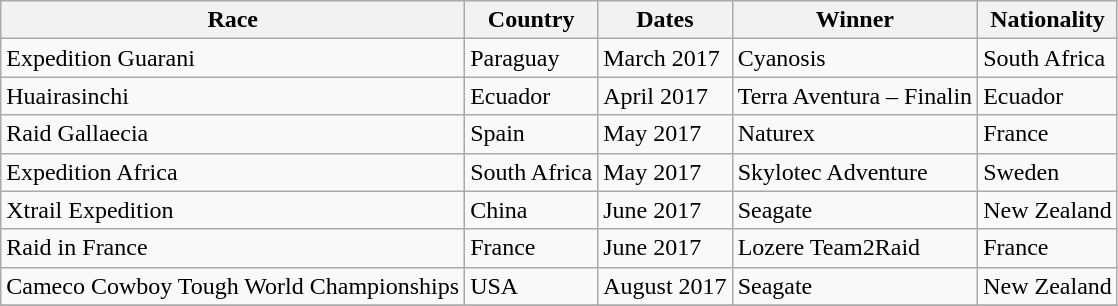<table class="wikitable sortable">
<tr>
<th>Race</th>
<th>Country</th>
<th>Dates</th>
<th>Winner</th>
<th>Nationality</th>
</tr>
<tr>
<td>Expedition Guarani</td>
<td>Paraguay</td>
<td>March 2017</td>
<td>Cyanosis</td>
<td>South Africa</td>
</tr>
<tr>
<td>Huairasinchi</td>
<td>Ecuador</td>
<td>April 2017</td>
<td>Terra Aventura – Finalin</td>
<td>Ecuador</td>
</tr>
<tr>
<td>Raid Gallaecia</td>
<td>Spain</td>
<td>May 2017</td>
<td>Naturex</td>
<td>France</td>
</tr>
<tr>
<td>Expedition Africa</td>
<td>South Africa</td>
<td>May 2017</td>
<td>Skylotec Adventure</td>
<td>Sweden</td>
</tr>
<tr>
<td>Xtrail Expedition</td>
<td>China</td>
<td>June 2017</td>
<td>Seagate</td>
<td>New Zealand</td>
</tr>
<tr>
<td>Raid in France</td>
<td>France</td>
<td>June 2017</td>
<td>Lozere Team2Raid</td>
<td>France</td>
</tr>
<tr>
<td>Cameco Cowboy Tough World Championships</td>
<td>USA</td>
<td>August 2017</td>
<td>Seagate</td>
<td>New Zealand</td>
</tr>
<tr>
</tr>
</table>
